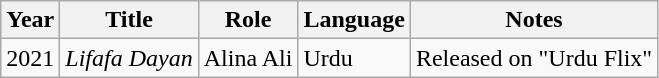<table class="wikitable">
<tr>
<th>Year</th>
<th>Title</th>
<th>Role</th>
<th>Language</th>
<th>Notes</th>
</tr>
<tr>
<td>2021</td>
<td><em>Lifafa Dayan</em></td>
<td>Alina Ali</td>
<td>Urdu</td>
<td>Released on "Urdu Flix"</td>
</tr>
</table>
